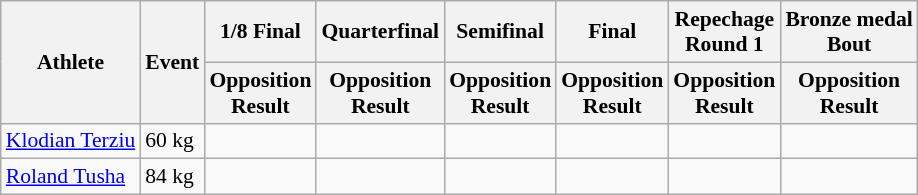<table class=wikitable style=font-size:90%>
<tr>
<th rowspan=2>Athlete</th>
<th rowspan=2>Event</th>
<th>1/8 Final</th>
<th>Quarterfinal</th>
<th>Semifinal</th>
<th>Final</th>
<th>Repechage<br>Round 1</th>
<th>Bronze medal<br>Bout</th>
</tr>
<tr>
<th>Opposition<br>Result</th>
<th>Opposition<br>Result</th>
<th>Opposition<br>Result</th>
<th>Opposition<br>Result</th>
<th>Opposition<br>Result</th>
<th>Opposition<br>Result</th>
</tr>
<tr>
<td><a href='#'>Klodian Terziu</a></td>
<td>60 kg</td>
<td align=center></td>
<td align=center></td>
<td></td>
<td align=center></td>
<td></td>
<td></td>
</tr>
<tr>
<td><a href='#'>Roland Tusha</a></td>
<td>84 kg</td>
<td align=center></td>
<td align=center></td>
<td></td>
<td align=center></td>
<td></td>
<td></td>
</tr>
</table>
